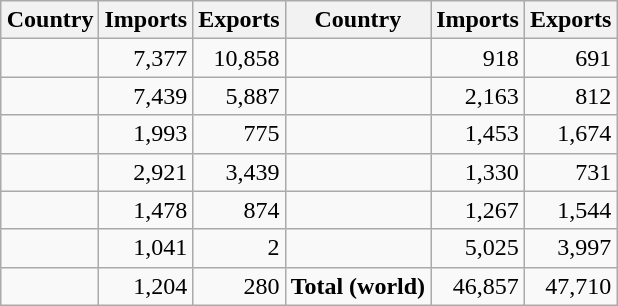<table class="wikitable" style="margin:auto;">
<tr>
<th>Country</th>
<th>Imports</th>
<th>Exports</th>
<th>Country</th>
<th>Imports</th>
<th>Exports</th>
</tr>
<tr>
<td></td>
<td style="text-align:right;">7,377</td>
<td style="text-align:right;">10,858</td>
<td></td>
<td style="text-align:right;">918</td>
<td style="text-align:right;">691</td>
</tr>
<tr>
<td></td>
<td style="text-align:right;">7,439</td>
<td style="text-align:right;">5,887</td>
<td></td>
<td style="text-align:right;">2,163</td>
<td style="text-align:right;">812</td>
</tr>
<tr>
<td></td>
<td style="text-align:right;">1,993</td>
<td style="text-align:right;">775</td>
<td></td>
<td style="text-align:right;">1,453</td>
<td style="text-align:right;">1,674</td>
</tr>
<tr>
<td></td>
<td style="text-align:right;">2,921</td>
<td style="text-align:right;">3,439</td>
<td></td>
<td style="text-align:right;">1,330</td>
<td style="text-align:right;">731</td>
</tr>
<tr>
<td></td>
<td style="text-align:right;">1,478</td>
<td style="text-align:right;">874</td>
<td></td>
<td style="text-align:right;">1,267</td>
<td style="text-align:right;">1,544</td>
</tr>
<tr>
<td></td>
<td style="text-align:right;">1,041</td>
<td style="text-align:right;">2</td>
<td></td>
<td style="text-align:right;">5,025</td>
<td style="text-align:right;">3,997</td>
</tr>
<tr>
<td></td>
<td style="text-align:right;">1,204</td>
<td style="text-align:right;">280</td>
<td><strong>Total (world)</strong></td>
<td style="text-align:right;">46,857</td>
<td style="text-align:right;">47,710</td>
</tr>
</table>
